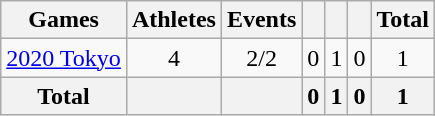<table class="wikitable sortable" style="text-align:center">
<tr>
<th>Games</th>
<th>Athletes</th>
<th>Events</th>
<th width:3em; font-weight:bold;"></th>
<th width:3em; font-weight:bold;"></th>
<th width:3em; font-weight:bold;"></th>
<th style="width:3; font-weight:bold;">Total</th>
</tr>
<tr>
<td align=left><a href='#'>2020 Tokyo</a></td>
<td>4</td>
<td>2/2</td>
<td>0</td>
<td>1</td>
<td>0</td>
<td>1</td>
</tr>
<tr>
<th>Total</th>
<th></th>
<th></th>
<th>0</th>
<th>1</th>
<th>0</th>
<th>1</th>
</tr>
</table>
